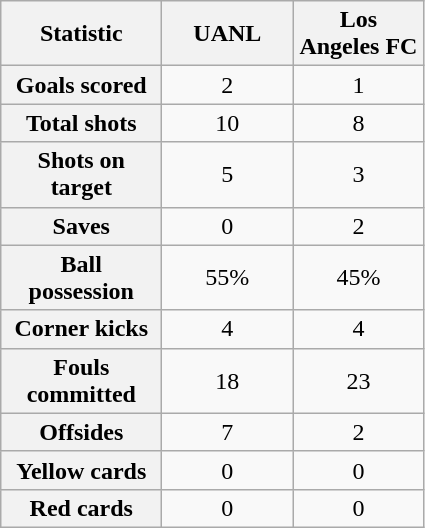<table class="wikitable plainrowheaders" style="text-align:center">
<tr>
<th scope="col" style="width:100px">Statistic</th>
<th scope="col" style="width:80px">UANL</th>
<th scope="col" style="width:80px">Los Angeles FC</th>
</tr>
<tr>
<th scope=row>Goals scored</th>
<td>2</td>
<td>1</td>
</tr>
<tr>
<th scope=row>Total shots</th>
<td>10</td>
<td>8</td>
</tr>
<tr>
<th scope=row>Shots on target</th>
<td>5</td>
<td>3</td>
</tr>
<tr>
<th scope=row>Saves</th>
<td>0</td>
<td>2</td>
</tr>
<tr>
<th scope=row>Ball possession</th>
<td>55%</td>
<td>45%</td>
</tr>
<tr>
<th scope=row>Corner kicks</th>
<td>4</td>
<td>4</td>
</tr>
<tr>
<th scope=row>Fouls committed</th>
<td>18</td>
<td>23</td>
</tr>
<tr>
<th scope=row>Offsides</th>
<td>7</td>
<td>2</td>
</tr>
<tr>
<th scope=row>Yellow cards</th>
<td>0</td>
<td>0</td>
</tr>
<tr>
<th scope=row>Red cards</th>
<td>0</td>
<td>0</td>
</tr>
</table>
